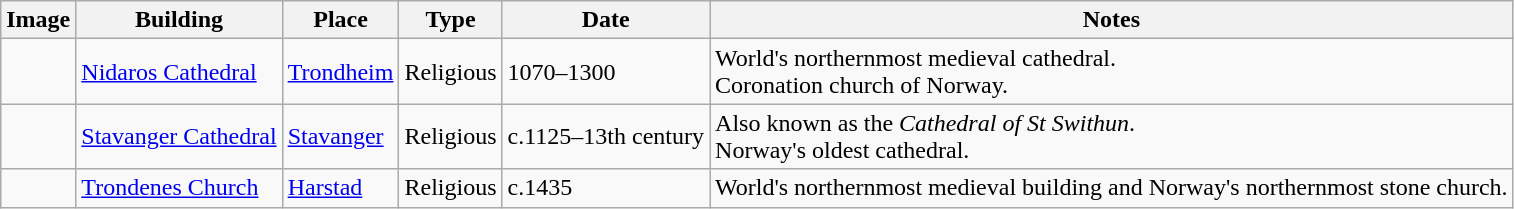<table class="wikitable sortable mw-collapsible mw-collapsed">
<tr>
<th>Image</th>
<th>Building</th>
<th>Place</th>
<th>Type</th>
<th>Date</th>
<th>Notes</th>
</tr>
<tr>
<td></td>
<td><a href='#'>Nidaros Cathedral</a></td>
<td><a href='#'>Trondheim</a></td>
<td>Religious</td>
<td>1070–1300</td>
<td>World's northernmost medieval cathedral.<br>Coronation church of Norway.</td>
</tr>
<tr>
<td></td>
<td><a href='#'>Stavanger Cathedral</a></td>
<td><a href='#'>Stavanger</a></td>
<td>Religious</td>
<td>c.1125–13th century</td>
<td>Also known as the <em>Cathedral of St Swithun</em>.<br>Norway's oldest cathedral.</td>
</tr>
<tr>
<td></td>
<td><a href='#'>Trondenes Church</a></td>
<td><a href='#'>Harstad</a></td>
<td>Religious</td>
<td>c.1435</td>
<td>World's northernmost medieval building and Norway's northernmost stone church.</td>
</tr>
</table>
